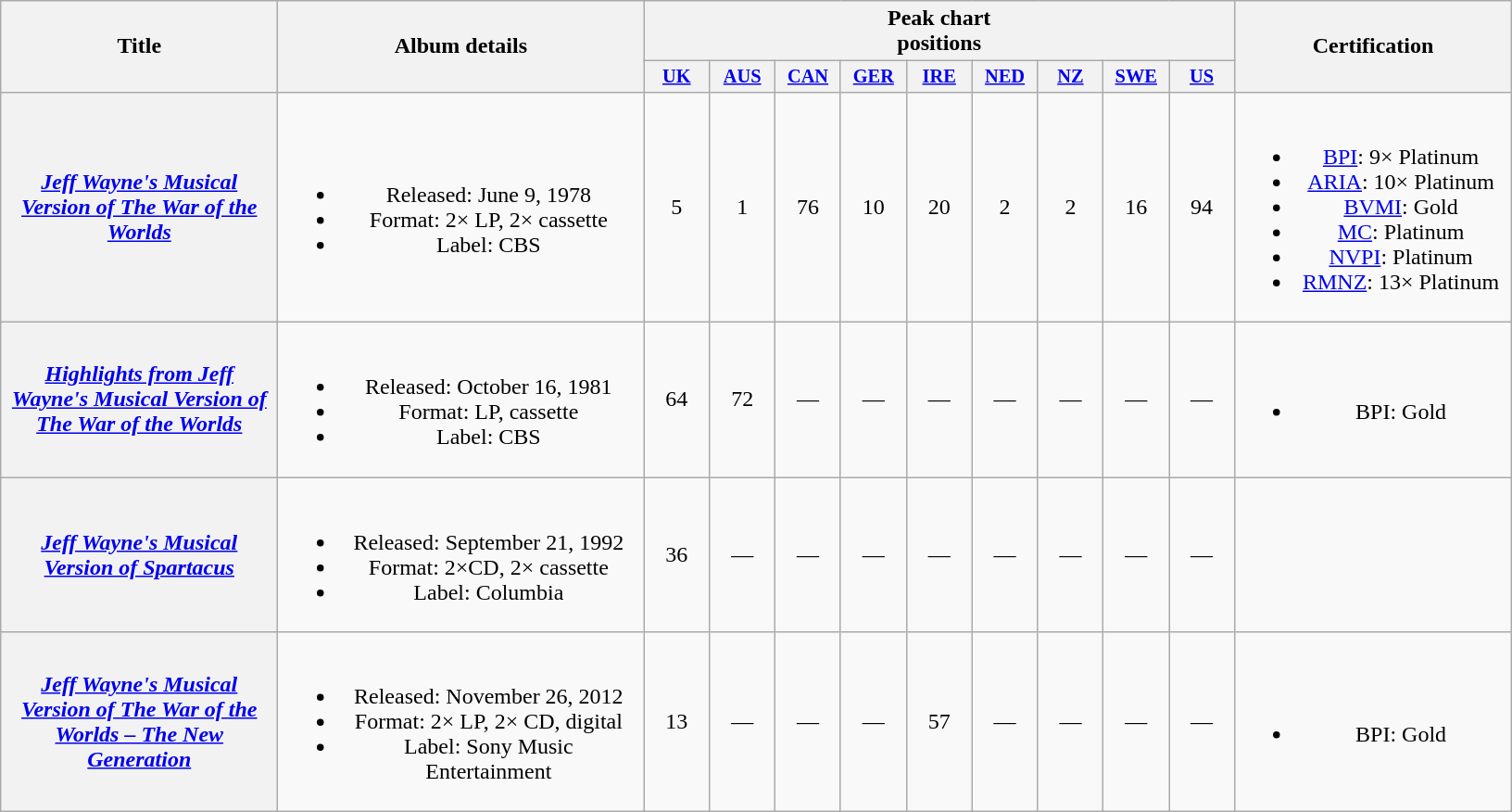<table class="wikitable plainrowheaders" style="text-align:center;" border="1">
<tr>
<th scope="col" rowspan="2" style="width:12em;">Title</th>
<th scope="col" rowspan="2" style="width:16em;">Album details</th>
<th scope="col" colspan="9">Peak chart<br>positions</th>
<th scope="col" rowspan="2" style="width:12em;">Certification</th>
</tr>
<tr>
<th scope="col" style="width:3em; font-size:85%"><a href='#'>UK</a><br></th>
<th scope="col" style="width:3em; font-size:85%"><a href='#'>AUS</a><br></th>
<th scope="col" style="width:3em; font-size:85%"><a href='#'>CAN</a><br></th>
<th scope="col" style="width:3em; font-size:85%"><a href='#'>GER</a><br></th>
<th scope="col" style="width:3em; font-size:85%"><a href='#'>IRE</a><br></th>
<th scope="col" style="width:3em; font-size:85%"><a href='#'>NED</a><br></th>
<th scope="col" style="width:3em; font-size:85%"><a href='#'>NZ</a><br></th>
<th scope="col" style="width:3em; font-size:85%"><a href='#'>SWE</a><br></th>
<th scope="col" style="width:3em; font-size:85%"><a href='#'>US</a><br></th>
</tr>
<tr>
<th scope="row"><em><a href='#'>Jeff Wayne's Musical Version of The War of the Worlds</a></em></th>
<td><br><ul><li>Released: June 9, 1978</li><li>Format: 2× LP, 2× cassette</li><li>Label: CBS</li></ul></td>
<td>5</td>
<td>1</td>
<td>76</td>
<td>10</td>
<td>20</td>
<td>2</td>
<td>2</td>
<td>16</td>
<td>94</td>
<td><br><ul><li><a href='#'>BPI</a>: 9× Platinum</li><li><a href='#'>ARIA</a>: 10× Platinum</li><li><a href='#'>BVMI</a>: Gold</li><li><a href='#'>MC</a>: Platinum</li><li><a href='#'>NVPI</a>: Platinum</li><li><a href='#'>RMNZ</a>: 13× Platinum</li></ul></td>
</tr>
<tr>
<th scope="row"><em><a href='#'>Highlights from Jeff Wayne's Musical Version of The War of the Worlds</a></em></th>
<td><br><ul><li>Released: October 16, 1981</li><li>Format: LP, cassette</li><li>Label: CBS</li></ul></td>
<td>64</td>
<td>72</td>
<td>—</td>
<td>—</td>
<td>—</td>
<td>—</td>
<td>—</td>
<td>—</td>
<td>—</td>
<td><br><ul><li>BPI: Gold</li></ul></td>
</tr>
<tr>
<th scope="row"><em><a href='#'>Jeff Wayne's Musical Version of Spartacus</a></em></th>
<td><br><ul><li>Released: September 21, 1992</li><li>Format: 2×CD, 2× cassette</li><li>Label: Columbia</li></ul></td>
<td>36</td>
<td>—</td>
<td>—</td>
<td>—</td>
<td>—</td>
<td>—</td>
<td>—</td>
<td>—</td>
<td>—</td>
<td></td>
</tr>
<tr>
<th scope="row"><em><a href='#'>Jeff Wayne's Musical Version of The War of the Worlds – The New Generation</a></em></th>
<td><br><ul><li>Released: November 26, 2012</li><li>Format: 2× LP, 2× CD, digital</li><li>Label: Sony Music Entertainment</li></ul></td>
<td>13</td>
<td>—</td>
<td>—</td>
<td>—</td>
<td>57</td>
<td>—</td>
<td>—</td>
<td>—</td>
<td>—</td>
<td><br><ul><li>BPI: Gold</li></ul></td>
</tr>
</table>
